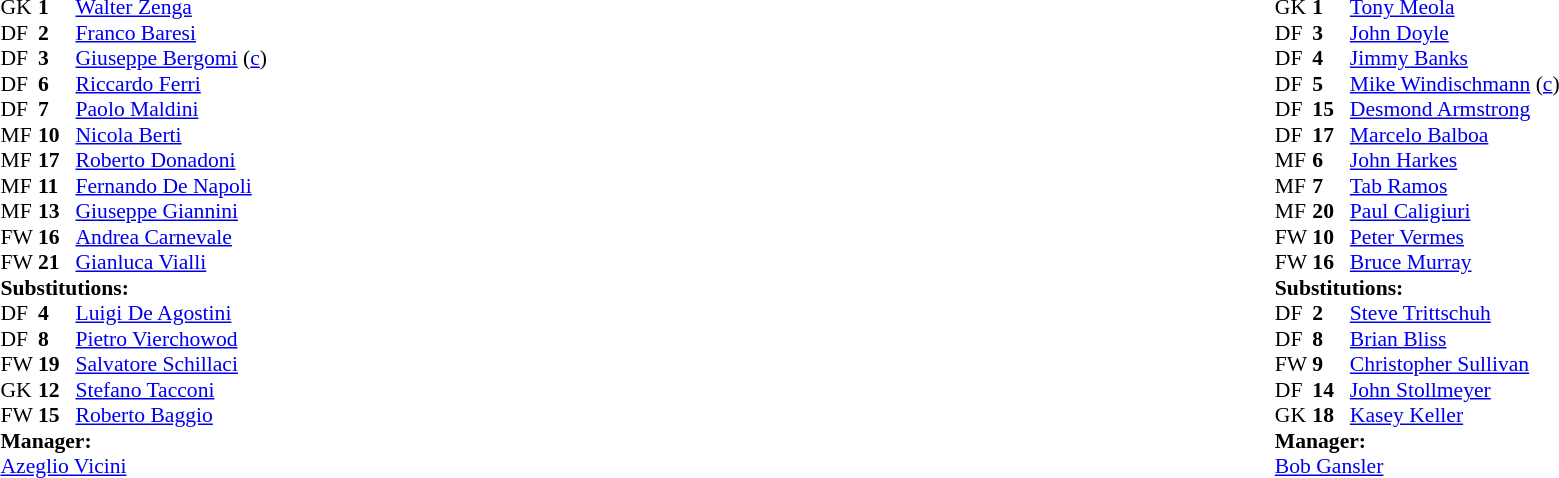<table width="100%">
<tr>
<td valign="top" width="50%"><br><table style="font-size: 90%" cellspacing="0" cellpadding="0">
<tr>
<th width="25"></th>
<th width="25"></th>
</tr>
<tr>
<td>GK</td>
<td><strong>1</strong></td>
<td><a href='#'>Walter Zenga</a></td>
</tr>
<tr>
<td>DF</td>
<td><strong>2</strong></td>
<td><a href='#'>Franco Baresi</a></td>
</tr>
<tr>
<td>DF</td>
<td><strong>3</strong></td>
<td><a href='#'>Giuseppe Bergomi</a> (<a href='#'>c</a>)</td>
</tr>
<tr>
<td>DF</td>
<td><strong>6</strong></td>
<td><a href='#'>Riccardo Ferri</a></td>
<td></td>
</tr>
<tr>
<td>DF</td>
<td><strong>7</strong></td>
<td><a href='#'>Paolo Maldini</a></td>
</tr>
<tr>
<td>MF</td>
<td><strong>10</strong></td>
<td><a href='#'>Nicola Berti</a></td>
</tr>
<tr>
<td>MF</td>
<td><strong>17</strong></td>
<td><a href='#'>Roberto Donadoni</a></td>
</tr>
<tr>
<td>MF</td>
<td><strong>11</strong></td>
<td><a href='#'>Fernando De Napoli</a></td>
</tr>
<tr>
<td>MF</td>
<td><strong>13</strong></td>
<td><a href='#'>Giuseppe Giannini</a></td>
</tr>
<tr>
<td>FW</td>
<td><strong>16</strong></td>
<td><a href='#'>Andrea Carnevale</a></td>
<td></td>
<td></td>
</tr>
<tr>
<td>FW</td>
<td><strong>21</strong></td>
<td><a href='#'>Gianluca Vialli</a></td>
</tr>
<tr>
<td colspan=3><strong>Substitutions:</strong></td>
</tr>
<tr>
<td>DF</td>
<td><strong>4</strong></td>
<td><a href='#'>Luigi De Agostini</a></td>
</tr>
<tr>
<td>DF</td>
<td><strong>8</strong></td>
<td><a href='#'>Pietro Vierchowod</a></td>
</tr>
<tr>
<td>FW</td>
<td><strong>19</strong></td>
<td><a href='#'>Salvatore Schillaci</a></td>
<td></td>
<td></td>
</tr>
<tr>
<td>GK</td>
<td><strong>12</strong></td>
<td><a href='#'>Stefano Tacconi</a></td>
</tr>
<tr>
<td>FW</td>
<td><strong>15</strong></td>
<td><a href='#'>Roberto Baggio</a></td>
</tr>
<tr>
<td colspan=3><strong>Manager:</strong></td>
</tr>
<tr>
<td colspan="4"><a href='#'>Azeglio Vicini</a></td>
</tr>
</table>
</td>
<td valign="top" width="50%"><br><table style="font-size: 90%" cellspacing="0" cellpadding="0" align=center>
<tr>
<th width="25"></th>
<th width="25"></th>
</tr>
<tr>
<td>GK</td>
<td><strong>1</strong></td>
<td><a href='#'>Tony Meola</a></td>
</tr>
<tr>
<td>DF</td>
<td><strong>3</strong></td>
<td><a href='#'>John Doyle</a></td>
</tr>
<tr>
<td>DF</td>
<td><strong>4</strong></td>
<td><a href='#'>Jimmy Banks</a></td>
<td></td>
<td></td>
</tr>
<tr>
<td>DF</td>
<td><strong>5</strong></td>
<td><a href='#'>Mike Windischmann</a> (<a href='#'>c</a>)</td>
</tr>
<tr>
<td>DF</td>
<td><strong>15</strong></td>
<td><a href='#'>Desmond Armstrong</a></td>
</tr>
<tr>
<td>DF</td>
<td><strong>17</strong></td>
<td><a href='#'>Marcelo Balboa</a></td>
</tr>
<tr>
<td>MF</td>
<td><strong>6</strong></td>
<td><a href='#'>John Harkes</a></td>
</tr>
<tr>
<td>MF</td>
<td><strong>7</strong></td>
<td><a href='#'>Tab Ramos</a></td>
</tr>
<tr>
<td>MF</td>
<td><strong>20</strong></td>
<td><a href='#'>Paul Caligiuri</a></td>
</tr>
<tr>
<td>FW</td>
<td><strong>10</strong></td>
<td><a href='#'>Peter Vermes</a></td>
</tr>
<tr>
<td>FW</td>
<td><strong>16</strong></td>
<td><a href='#'>Bruce Murray</a></td>
<td></td>
<td></td>
</tr>
<tr>
<td colspan=3><strong>Substitutions:</strong></td>
</tr>
<tr>
<td>DF</td>
<td><strong>2</strong></td>
<td><a href='#'>Steve Trittschuh</a></td>
</tr>
<tr>
<td>DF</td>
<td><strong>8</strong></td>
<td><a href='#'>Brian Bliss</a></td>
</tr>
<tr>
<td>FW</td>
<td><strong>9</strong></td>
<td><a href='#'>Christopher Sullivan</a></td>
<td></td>
<td></td>
</tr>
<tr>
<td>DF</td>
<td><strong>14</strong></td>
<td><a href='#'>John Stollmeyer</a></td>
<td></td>
<td></td>
</tr>
<tr>
<td>GK</td>
<td><strong>18</strong></td>
<td><a href='#'>Kasey Keller</a></td>
</tr>
<tr>
<td colspan=3><strong>Manager:</strong></td>
</tr>
<tr>
<td colspan="4"><a href='#'>Bob Gansler</a></td>
</tr>
</table>
</td>
</tr>
</table>
